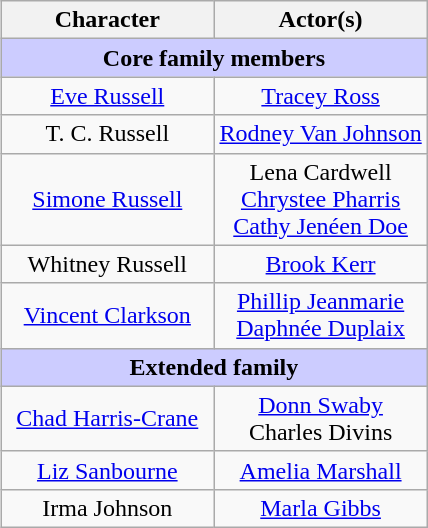<table class="wikitable plainrowheaders" style="margin-left: 2em; text-align: center; float: right">
<tr>
<th scope="col" colspan="2" style="width:50%;">Character</th>
<th scope="col" colspan="2" style="width:50%;">Actor(s)</th>
</tr>
<tr>
<td scope="row" colspan="4" style="background-color:#ccccff;"><strong>Core family members</strong></td>
</tr>
<tr>
<td scope="row" colspan="2"><a href='#'>Eve Russell</a></td>
<td scope="row" colspan="2"><a href='#'>Tracey Ross</a></td>
</tr>
<tr>
<td scope="row" colspan="2">T. C. Russell</td>
<td scope="row" colspan="2"><a href='#'>Rodney Van Johnson</a></td>
</tr>
<tr>
<td scope="row" colspan="2"><a href='#'>Simone Russell</a></td>
<td scope="row" colspan="2">Lena Cardwell<br><a href='#'>Chrystee Pharris</a><br><a href='#'>Cathy Jenéen Doe</a></td>
</tr>
<tr>
<td scope="row" colspan="2">Whitney Russell</td>
<td scope="row" colspan="2"><a href='#'>Brook Kerr</a></td>
</tr>
<tr>
<td scope="row" colspan="2"><a href='#'>Vincent Clarkson</a></td>
<td scope="row" colspan="2"><a href='#'>Phillip Jeanmarie</a><br><a href='#'>Daphnée Duplaix</a></td>
</tr>
<tr>
<td scope="row" colspan="4" style="background-color:#ccccff;"><strong>Extended family</strong></td>
</tr>
<tr>
<td scope="row" colspan="2"><a href='#'>Chad Harris-Crane</a></td>
<td scope="row" colspan="2"><a href='#'>Donn Swaby</a><br>Charles Divins</td>
</tr>
<tr>
<td scope="row" colspan="2"><a href='#'>Liz Sanbourne</a></td>
<td scope="row" colspan="2"><a href='#'>Amelia Marshall</a></td>
</tr>
<tr>
<td scope="row" colspan="2">Irma Johnson</td>
<td scope="row" colspan="2"><a href='#'>Marla Gibbs</a></td>
</tr>
</table>
